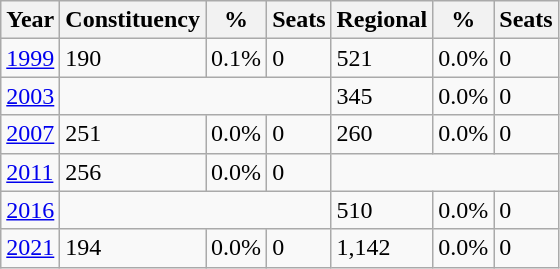<table class="wikitable">
<tr>
<th>Year</th>
<th>Constituency</th>
<th>%</th>
<th>Seats</th>
<th>Regional</th>
<th>%</th>
<th>Seats</th>
</tr>
<tr>
<td><a href='#'>1999</a></td>
<td>190</td>
<td>0.1%</td>
<td>0</td>
<td>521</td>
<td>0.0%</td>
<td>0</td>
</tr>
<tr>
<td><a href='#'>2003</a></td>
<td colspan="3"></td>
<td>345</td>
<td>0.0%</td>
<td>0</td>
</tr>
<tr>
<td><a href='#'>2007</a></td>
<td>251</td>
<td>0.0%</td>
<td>0</td>
<td>260</td>
<td>0.0%</td>
<td>0</td>
</tr>
<tr>
<td><a href='#'>2011</a></td>
<td>256</td>
<td>0.0%</td>
<td>0</td>
<td colspan="3"></td>
</tr>
<tr>
<td><a href='#'>2016</a></td>
<td colspan="3"></td>
<td>510</td>
<td>0.0%</td>
<td>0</td>
</tr>
<tr>
<td><a href='#'>2021</a></td>
<td>194</td>
<td>0.0%</td>
<td>0</td>
<td>1,142</td>
<td>0.0%</td>
<td>0</td>
</tr>
</table>
